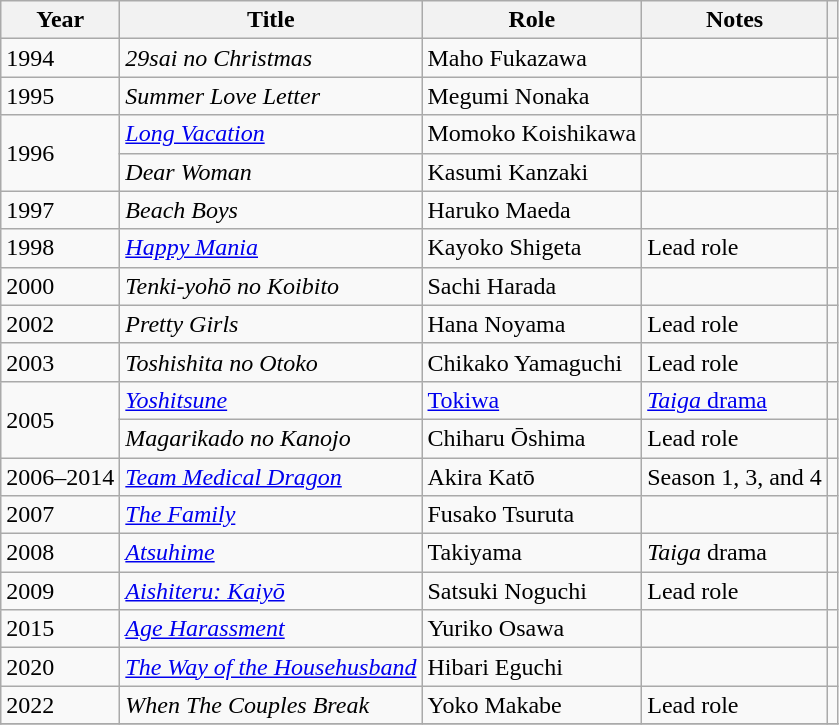<table class="wikitable">
<tr>
<th nowrap>Year</th>
<th>Title</th>
<th>Role</th>
<th>Notes</th>
<th></th>
</tr>
<tr>
<td>1994</td>
<td><em>29sai no Christmas</em></td>
<td>Maho Fukazawa</td>
<td></td>
<td></td>
</tr>
<tr>
<td>1995</td>
<td><em>Summer Love Letter</em></td>
<td>Megumi Nonaka</td>
<td></td>
<td></td>
</tr>
<tr>
<td rowspan=2>1996</td>
<td><em><a href='#'>Long Vacation</a></em></td>
<td>Momoko Koishikawa</td>
<td></td>
<td></td>
</tr>
<tr>
<td><em>Dear Woman</em></td>
<td>Kasumi Kanzaki</td>
<td></td>
<td></td>
</tr>
<tr>
<td>1997</td>
<td><em>Beach Boys</em></td>
<td>Haruko Maeda</td>
<td></td>
<td></td>
</tr>
<tr>
<td>1998</td>
<td><em><a href='#'>Happy Mania</a></em></td>
<td>Kayoko Shigeta</td>
<td>Lead role</td>
<td></td>
</tr>
<tr>
<td>2000</td>
<td><em>Tenki-yohō no Koibito</em></td>
<td>Sachi Harada</td>
<td></td>
<td></td>
</tr>
<tr>
<td>2002</td>
<td><em>Pretty Girls</em></td>
<td>Hana Noyama</td>
<td>Lead role</td>
<td></td>
</tr>
<tr>
<td>2003</td>
<td><em>Toshishita no Otoko</em></td>
<td>Chikako Yamaguchi</td>
<td>Lead role</td>
<td></td>
</tr>
<tr>
<td rowspan=2>2005</td>
<td><em><a href='#'>Yoshitsune</a></em></td>
<td><a href='#'>Tokiwa</a></td>
<td><a href='#'><em>Taiga</em> drama</a></td>
<td></td>
</tr>
<tr>
<td><em>Magarikado no Kanojo</em></td>
<td>Chiharu Ōshima</td>
<td>Lead role</td>
<td></td>
</tr>
<tr>
<td>2006–2014</td>
<td><em><a href='#'>Team Medical Dragon</a></em></td>
<td>Akira Katō</td>
<td>Season 1, 3, and 4</td>
<td></td>
</tr>
<tr>
<td>2007</td>
<td><em><a href='#'>The Family</a></em></td>
<td>Fusako Tsuruta</td>
<td></td>
<td></td>
</tr>
<tr>
<td>2008</td>
<td><em><a href='#'>Atsuhime</a></em></td>
<td>Takiyama</td>
<td><em>Taiga</em> drama</td>
<td></td>
</tr>
<tr>
<td>2009</td>
<td><em><a href='#'>Aishiteru: Kaiyō</a></em></td>
<td>Satsuki Noguchi</td>
<td>Lead role</td>
<td></td>
</tr>
<tr>
<td>2015</td>
<td><em><a href='#'>Age Harassment</a></em></td>
<td>Yuriko Osawa</td>
<td></td>
<td></td>
</tr>
<tr>
<td rowspan="1">2020</td>
<td><em><a href='#'>The Way of the Househusband</a></em></td>
<td>Hibari Eguchi</td>
<td></td>
<td></td>
</tr>
<tr>
<td>2022</td>
<td><em>When The Couples Break</em></td>
<td>Yoko Makabe</td>
<td>Lead role</td>
<td></td>
</tr>
<tr>
</tr>
</table>
